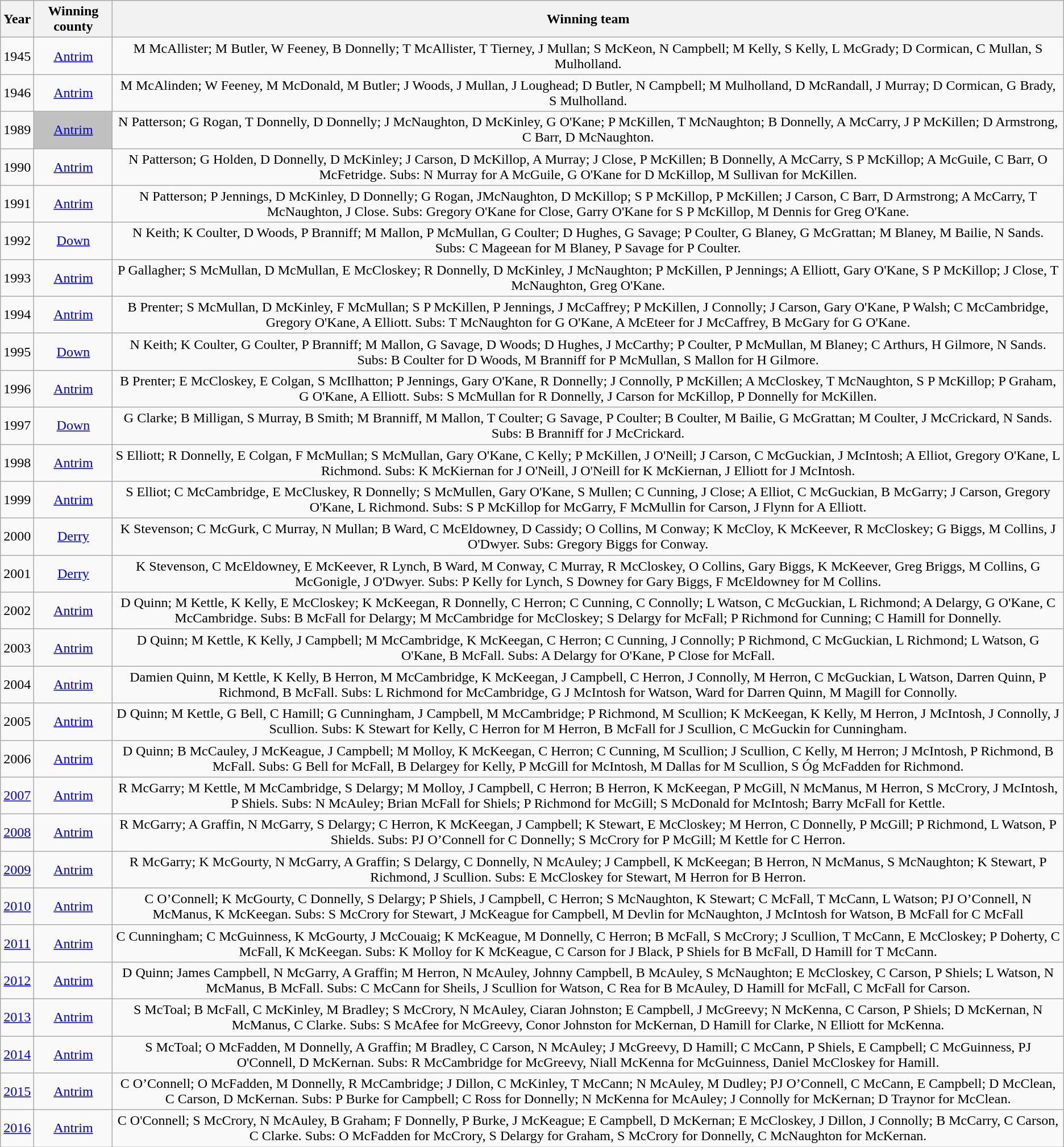<table class="wikitable" style="text-align:center;">
<tr>
<th>Year</th>
<th>Winning county</th>
<th>Winning team</th>
</tr>
<tr>
<td>1945</td>
<td><a href='#'>Antrim</a></td>
<td>M McAllister; M Butler, W Feeney, B Donnelly; T McAllister, T Tierney, J Mullan; S McKeon, N Campbell; M Kelly, S Kelly, L McGrady; D Cormican, C Mullan, S Mulholland.</td>
</tr>
<tr>
<td>1946</td>
<td><a href='#'>Antrim</a></td>
<td>M McAlinden; W Feeney, M McDonald, M Butler; J Woods, J Mullan, J Loughead; D Butler, N Campbell; M Mulholland, D McRandall, J Murray; D Cormican, G Brady, S Mulholland.</td>
</tr>
<tr>
<td>1989</td>
<td style="background-color:#C0C0C0"><a href='#'>Antrim</a></td>
<td>N Patterson; G Rogan, T Donnelly, D Donnelly; J McNaughton, D McKinley, G O'Kane; P McKillen, T McNaughton; B Donnelly, A McCarry, J P McKillen; D Armstrong, C Barr, D McNaughton.</td>
</tr>
<tr>
<td>1990</td>
<td><a href='#'>Antrim</a></td>
<td>N Patterson; G Holden, D Donnelly, D McKinley; J Carson, D McKillop, A Murray; J Close, P McKillen; B Donnelly, A McCarry, S P McKillop; A McGuile, C Barr, O McFetridge. Subs: N Murray for A McGuile, G O'Kane for D McKillop, M Sullivan for McKillen.</td>
</tr>
<tr>
<td>1991</td>
<td><a href='#'>Antrim</a></td>
<td>N Patterson; P Jennings, D McKinley, D Donnelly; G Rogan, JMcNaughton, D McKillop; S P McKillop, P McKillen; J Carson, C Barr, D Armstrong; A McCarry, T McNaughton, J Close. Subs: Gregory O'Kane for Close, Garry O'Kane for S P McKillop, M Dennis for Greg O'Kane.</td>
</tr>
<tr>
<td>1992</td>
<td><a href='#'>Down</a></td>
<td>N Keith; K Coulter, D Woods, P Branniff; M Mallon, P McMullan, G Coulter; D Hughes, G Savage; P Coulter, G Blaney, G McGrattan; M Blaney, M Bailie, N Sands. Subs: C Mageean for M Blaney, P Savage for P Coulter.</td>
</tr>
<tr>
<td>1993</td>
<td><a href='#'>Antrim</a></td>
<td>P Gallagher; S McMullan, D McMullan, E McCloskey; R Donnelly, D McKinley, J McNaughton; P McKillen, P Jennings; A Elliott, Gary O'Kane, S P McKillop; J Close, T McNaughton, Greg O'Kane.</td>
</tr>
<tr>
<td>1994</td>
<td><a href='#'>Antrim</a></td>
<td>B Prenter; S McMullan, D McKinley, F McMullan; S P McKillen, P Jennings, J McCaffrey; P McKillen, J Connolly; J Carson, Gary O'Kane, P Walsh; C McCambridge, Gregory O'Kane, A Elliott. Subs: T McNaughton for G O'Kane, A McEteer for J McCaffrey, B McGary for G O'Kane.</td>
</tr>
<tr>
<td>1995</td>
<td><a href='#'>Down</a></td>
<td>N Keith; K Coulter, G Coulter, P Branniff; M Mallon, G Savage, D Woods; D Hughes, J McCarthy; P Coulter, P McMullan, M Blaney; C Arthurs, H Gilmore, N Sands. Subs: B Coulter for D Woods, M Branniff for P McMullan, S Mallon for H Gilmore.</td>
</tr>
<tr>
<td>1996</td>
<td><a href='#'>Antrim</a></td>
<td>B Prenter; E McCloskey, E Colgan, S McIlhatton; P Jennings, Gary O'Kane, R Donnelly; J Connolly, P McKillen; A McCloskey, T McNaughton, S P McKillop; P Graham, G O'Kane, A Elliott. Subs: S McMullan for R Donnelly, J Carson for McKillop, P Donnelly for McKillen.</td>
</tr>
<tr>
<td>1997</td>
<td><a href='#'>Down</a></td>
<td>G Clarke; B Milligan, S Murray, B Smith; M Branniff, M Mallon, T Coulter; G Savage, P Coulter; B Coulter, M Bailie, G McGrattan; M Coulter, J McCrickard, N Sands. Subs: B Branniff for J McCrickard.</td>
</tr>
<tr>
<td>1998</td>
<td><a href='#'>Antrim</a></td>
<td>S Elliott; R Donnelly, E Colgan, F McMullan; S McMullan, Gary O'Kane, C Kelly; P McKillen, J O'Neill; J Carson, C McGuckian, J McIntosh; A Elliot, Gregory O'Kane, L Richmond. Subs: K McKiernan for J O'Neill, J O'Neill for K McKiernan, J Elliott for J McIntosh.</td>
</tr>
<tr>
<td>1999</td>
<td><a href='#'>Antrim</a></td>
<td>S Elliot; C McCambridge, E McCluskey, R Donnelly; S McMullen, Gary O'Kane, S Mullen; C Cunning, J Close; A Elliot, C McGuckian, B McGarry; J Carson, Gregory O'Kane, L Richmond. Subs: S P McKillop for McGarry, F McMullin for Carson, J Flynn for A Elliott.</td>
</tr>
<tr>
<td>2000</td>
<td><a href='#'>Derry</a></td>
<td>K Stevenson; C McGurk, C Murray, N Mullan; B Ward, C McEldowney, D Cassidy; O Collins, M Conway; K McCloy, K McKeever, R McCloskey; G Biggs, M Collins, J O'Dwyer. Subs: Gregory Biggs for Conway.</td>
</tr>
<tr>
<td>2001</td>
<td><a href='#'>Derry</a></td>
<td>K Stevenson, C McEldowney, E McKeever, R Lynch, B Ward, M Conway, C Murray, R McCloskey, O Collins, Gary Biggs, K McKeever, Greg Briggs, M Collins, G McGonigle, J O'Dwyer. Subs: P Kelly for Lynch, S Downey for Gary Biggs, F McEldowney for M Collins.</td>
</tr>
<tr>
<td>2002</td>
<td><a href='#'>Antrim</a></td>
<td>D Quinn; M Kettle, K Kelly, E McCloskey; K McKeegan, R Donnelly, C Herron; C Cunning, C Connolly; L Watson, C McGuckian, L Richmond; A Delargy, G O'Kane, C McCambridge. Subs: B McFall for Delargy; M McCambridge for McCloskey; S Delargy for McFall; P Richmond for Cunning; C Hamill for Donnelly.</td>
</tr>
<tr>
<td>2003</td>
<td><a href='#'>Antrim</a></td>
<td>D Quinn; M Kettle, K Kelly, J Campbell; M McCambridge, K McKeegan, C Herron; C Cunning, J Connolly; P Richmond, C McGuckian, L Richmond; L Watson, G O'Kane, B McFall. Subs: A Delargy for O'Kane, P Close for McFall.</td>
</tr>
<tr>
<td>2004</td>
<td><a href='#'>Antrim</a></td>
<td>Damien Quinn, M Kettle, K Kelly, B Herron, M McCambridge, K McKeegan, J Campbell, C Herron, J Connolly, M Herron, C McGuckian, L Watson, Darren Quinn, P Richmond, B McFall. Subs: L Richmond for McCambridge, G J McIntosh for Watson, Ward for Darren Quinn, M Magill for Connolly.</td>
</tr>
<tr>
<td>2005</td>
<td><a href='#'>Antrim</a></td>
<td>D Quinn; M Kettle, G Bell, C Hamill; G Cunningham, J Campbell, M McCambridge; P Richmond, M Scullion; K McKeegan, K Kelly, M Herron, J McIntosh, J Connolly, J Scullion. Subs: K Stewart for Kelly, C Herron for M Herron, B McFall for J Scullion, C McGuckin for Cunningham.</td>
</tr>
<tr>
<td>2006</td>
<td><a href='#'>Antrim</a></td>
<td>D Quinn; B McCauley, J McKeague, J Campbell; M Molloy, K McKeegan, C Herron; C Cunning, M Scullion; J Scullion, C Kelly, M Herron; J McIntosh, P Richmond, B McFall. Subs: G Bell for McFall, B Delargey for Kelly, P McGill for McIntosh, M Dallas for M Scullion, S Óg McFadden for Richmond.</td>
</tr>
<tr>
<td><a href='#'>2007</a></td>
<td><a href='#'>Antrim</a></td>
<td>R McGarry; M Kettle, M McCambridge, S Delargy; M Molloy, J Campbell, C Herron; B Herron, K McKeegan, P McGill, N McManus, M Herron, S McCrory, J McIntosh, P Shiels. Subs: N McAuley; Brian McFall for Shiels; P Richmond for McGill; S McDonald for McIntosh; Barry McFall for Kettle.</td>
</tr>
<tr>
<td><a href='#'>2008</a></td>
<td><a href='#'>Antrim</a></td>
<td>R McGarry; A Graffin, N McGarry, S Delargy; C Herron, K McKeegan, J Campbell; K Stewart, E McCloskey; M Herron, C Donnelly, P McGill; P Richmond, L Watson, P Shields. Subs: PJ O’Connell for C Donnelly; S McCrory for P McGill; M Kettle for C Herron.</td>
</tr>
<tr>
<td><a href='#'>2009</a></td>
<td><a href='#'>Antrim</a></td>
<td>R McGarry; K McGourty, N McGarry, A Graffin; S Delargy, C Donnelly, N McAuley; J Campbell, K McKeegan; B Herron, N McManus, S McNaughton; K Stewart, P Richmond, J Scullion. Subs: E McCloskey for Stewart, M Herron for B Herron.</td>
</tr>
<tr>
<td><a href='#'>2010</a></td>
<td><a href='#'>Antrim</a></td>
<td>C O’Connell; K McGourty, C Donnelly, S Delargy; P Shiels, J Campbell, C Herron; S McNaughton, K Stewart; C McFall, T McCann, L Watson; PJ O’Connell, N McManus, K McKeegan. Subs: S McCrory for Stewart, J McKeague for Campbell, M Devlin for McNaughton, J McIntosh for Watson, B McFall for C McFall</td>
</tr>
<tr>
<td><a href='#'>2011</a></td>
<td><a href='#'>Antrim</a></td>
<td>C Cunningham; C McGuinness, K McGourty, J McCouaig; K McKeague, M Donnelly, C Herron; B McFall, S McCrory; J Scullion, T McCann, E McCloskey; P Doherty, C McFall, K McKeegan. Subs: K Molloy for K McKeague, C Carson for J Black, P Shiels for B McFall, D Hamill for T McCann.</td>
</tr>
<tr>
<td><a href='#'>2012</a></td>
<td><a href='#'>Antrim</a></td>
<td>D Quinn; James Campbell, N McGarry, A Graffin; M Herron, N McAuley, Johnny Campbell, B McAuley, S McNaughton; E McCloskey, C Carson, P Shiels; L Watson, N McManus, B McFall. Subs: C McCann for Sheils, J Scullion for Watson, C Rea for B McAuley, D Hamill for McFall, C McFall for Carson.</td>
</tr>
<tr>
<td><a href='#'>2013</a></td>
<td><a href='#'>Antrim</a></td>
<td>S McToal; B McFall, C McKinley, M Bradley; S McCrory, N McAuley, Ciaran Johnston; E Campbell, J McGreevy; N McKenna, C Carson, P Shiels; D McKernan, N McManus, C Clarke. Subs: S McAfee for McGreevy, Conor Johnston for McKernan, D Hamill for Clarke, N Elliott for McKenna.</td>
</tr>
<tr>
<td><a href='#'>2014</a></td>
<td><a href='#'>Antrim</a></td>
<td>S McToal; O McFadden, M Donnelly, A Graffin; M Bradley, C Carson, N McAuley; J McGreevy, D Hamill; C McCann, P Shiels, E Campbell; C McGuinness, PJ O'Connell, D McKernan. Subs: R McCambridge for McGreevy, Niall McKenna for McGuinness, Daniel McCloskey for Hamill.</td>
</tr>
<tr>
<td><a href='#'>2015</a></td>
<td><a href='#'>Antrim</a></td>
<td>C O’Connell; O McFadden, M Donnelly, R McCambridge; J Dillon, C McKinley, T McCann; N McAuley, M Dudley; PJ O’Connell, C McCann, E Campbell; D McClean, C Carson, D McKernan. Subs: P Burke for Campbell; C Ross for Donnelly; N McKenna for McAuley; J Connolly for McKernan; D Traynor for McClean.</td>
</tr>
<tr>
<td><a href='#'>2016</a></td>
<td><a href='#'>Antrim</a></td>
<td>C O'Connell; S McCrory, N McAuley, B Graham; F Donnelly, P Burke, J McKeague; E Campbell, D McKernan; E McCloskey, J Dillon, J Connolly; B McCarry, C Carson, C Clarke. Subs: O McFadden for McCrory, S Delargy for Graham, S McCrory for Donnelly, C McNaughton for McKernan.</td>
</tr>
</table>
